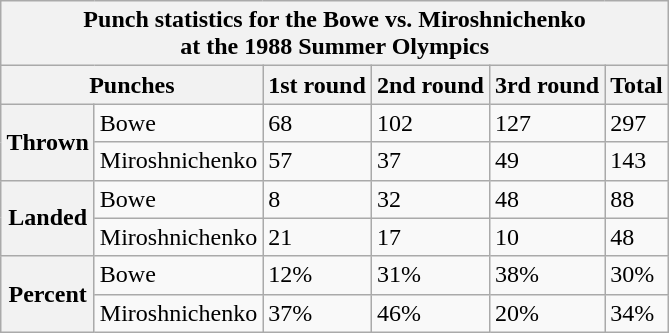<table class="wikitable mw-collapsible mw-collapsed" align=right>
<tr>
<th colspan=6>Punch statistics for the Bowe vs. Miroshnichenko<br> at the 1988 Summer Olympics</th>
</tr>
<tr>
<th colspan=2>Punches</th>
<th>1st round</th>
<th>2nd round</th>
<th>3rd round</th>
<th>Total</th>
</tr>
<tr>
<th rowspan=2>Thrown</th>
<td>Bowe</td>
<td>68</td>
<td>102</td>
<td>127</td>
<td>297</td>
</tr>
<tr>
<td>Miroshnichenko</td>
<td>57</td>
<td>37</td>
<td>49</td>
<td>143</td>
</tr>
<tr>
<th rowspan=2>Landed</th>
<td>Bowe</td>
<td>8</td>
<td>32</td>
<td>48</td>
<td>88</td>
</tr>
<tr>
<td>Miroshnichenko</td>
<td>21</td>
<td>17</td>
<td>10</td>
<td>48</td>
</tr>
<tr>
<th rowspan=2>Percent</th>
<td>Bowe</td>
<td>12%</td>
<td>31%</td>
<td>38%</td>
<td>30%</td>
</tr>
<tr>
<td>Miroshnichenko</td>
<td>37%</td>
<td>46%</td>
<td>20%</td>
<td>34%</td>
</tr>
</table>
